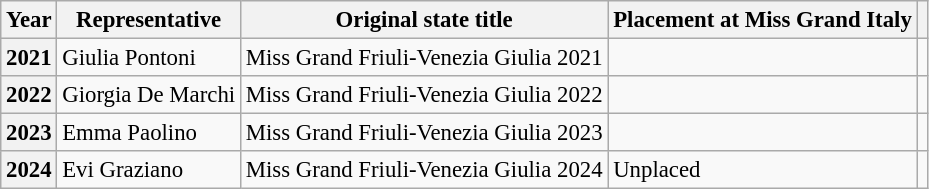<table class="wikitable defaultcenter col2left" style="font-size:95%;">
<tr>
<th>Year</th>
<th>Representative</th>
<th>Original state title</th>
<th>Placement at Miss Grand Italy</th>
<th></th>
</tr>
<tr>
<th>2021</th>
<td>Giulia Pontoni</td>
<td>Miss Grand Friuli-Venezia Giulia 2021</td>
<td></td>
<td></td>
</tr>
<tr>
<th>2022</th>
<td>Giorgia De Marchi</td>
<td>Miss Grand Friuli-Venezia Giulia 2022</td>
<td></td>
<td></td>
</tr>
<tr>
<th>2023</th>
<td>Emma Paolino</td>
<td>Miss Grand Friuli-Venezia Giulia 2023</td>
<td></td>
<td></td>
</tr>
<tr>
<th>2024</th>
<td>Evi Graziano</td>
<td>Miss Grand Friuli-Venezia Giulia 2024</td>
<td>Unplaced</td>
<td></td>
</tr>
</table>
